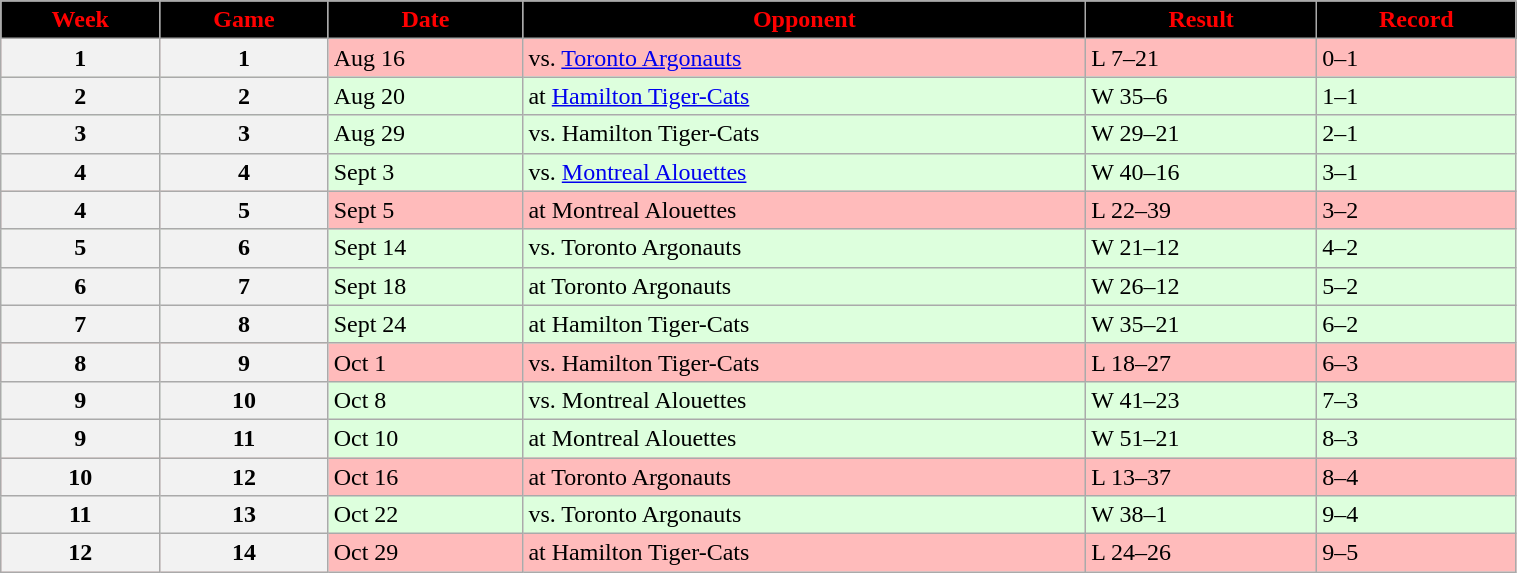<table class="wikitable" width="80%">
<tr align="center"  style="background:black;color:red;">
<td><strong>Week</strong></td>
<td><strong>Game</strong></td>
<td><strong>Date</strong></td>
<td><strong>Opponent</strong></td>
<td><strong>Result</strong></td>
<td><strong>Record</strong></td>
</tr>
<tr style="background:#ffbbbb">
<th>1</th>
<th>1</th>
<td>Aug 16</td>
<td>vs. <a href='#'>Toronto Argonauts</a></td>
<td>L 7–21</td>
<td>0–1</td>
</tr>
<tr style="background:#ddffdd">
<th>2</th>
<th>2</th>
<td>Aug 20</td>
<td>at <a href='#'>Hamilton Tiger-Cats</a></td>
<td>W 35–6</td>
<td>1–1</td>
</tr>
<tr style="background:#ddffdd">
<th>3</th>
<th>3</th>
<td>Aug 29</td>
<td>vs. Hamilton Tiger-Cats</td>
<td>W 29–21</td>
<td>2–1</td>
</tr>
<tr style="background:#ddffdd">
<th>4</th>
<th>4</th>
<td>Sept 3</td>
<td>vs. <a href='#'>Montreal Alouettes</a></td>
<td>W 40–16</td>
<td>3–1</td>
</tr>
<tr style="background:#ffbbbb">
<th>4</th>
<th>5</th>
<td>Sept 5</td>
<td>at Montreal Alouettes</td>
<td>L 22–39</td>
<td>3–2</td>
</tr>
<tr style="background:#ddffdd">
<th>5</th>
<th>6</th>
<td>Sept 14</td>
<td>vs. Toronto Argonauts</td>
<td>W 21–12</td>
<td>4–2</td>
</tr>
<tr style="background:#ddffdd">
<th>6</th>
<th>7</th>
<td>Sept 18</td>
<td>at Toronto Argonauts</td>
<td>W 26–12</td>
<td>5–2</td>
</tr>
<tr style="background:#ddffdd">
<th>7</th>
<th>8</th>
<td>Sept 24</td>
<td>at Hamilton Tiger-Cats</td>
<td>W 35–21</td>
<td>6–2</td>
</tr>
<tr style="background:#ffbbbb">
<th>8</th>
<th>9</th>
<td>Oct 1</td>
<td>vs. Hamilton Tiger-Cats</td>
<td>L 18–27</td>
<td>6–3</td>
</tr>
<tr style="background:#ddffdd">
<th>9</th>
<th>10</th>
<td>Oct 8</td>
<td>vs. Montreal Alouettes</td>
<td>W 41–23</td>
<td>7–3</td>
</tr>
<tr style="background:#ddffdd">
<th>9</th>
<th>11</th>
<td>Oct 10</td>
<td>at Montreal Alouettes</td>
<td>W 51–21</td>
<td>8–3</td>
</tr>
<tr style="background:#ffbbbb">
<th>10</th>
<th>12</th>
<td>Oct 16</td>
<td>at Toronto Argonauts</td>
<td>L 13–37</td>
<td>8–4</td>
</tr>
<tr style="background:#ddffdd">
<th>11</th>
<th>13</th>
<td>Oct 22</td>
<td>vs. Toronto Argonauts</td>
<td>W 38–1</td>
<td>9–4</td>
</tr>
<tr style="background:#ffbbbb">
<th>12</th>
<th>14</th>
<td>Oct 29</td>
<td>at Hamilton Tiger-Cats</td>
<td>L 24–26</td>
<td>9–5</td>
</tr>
</table>
